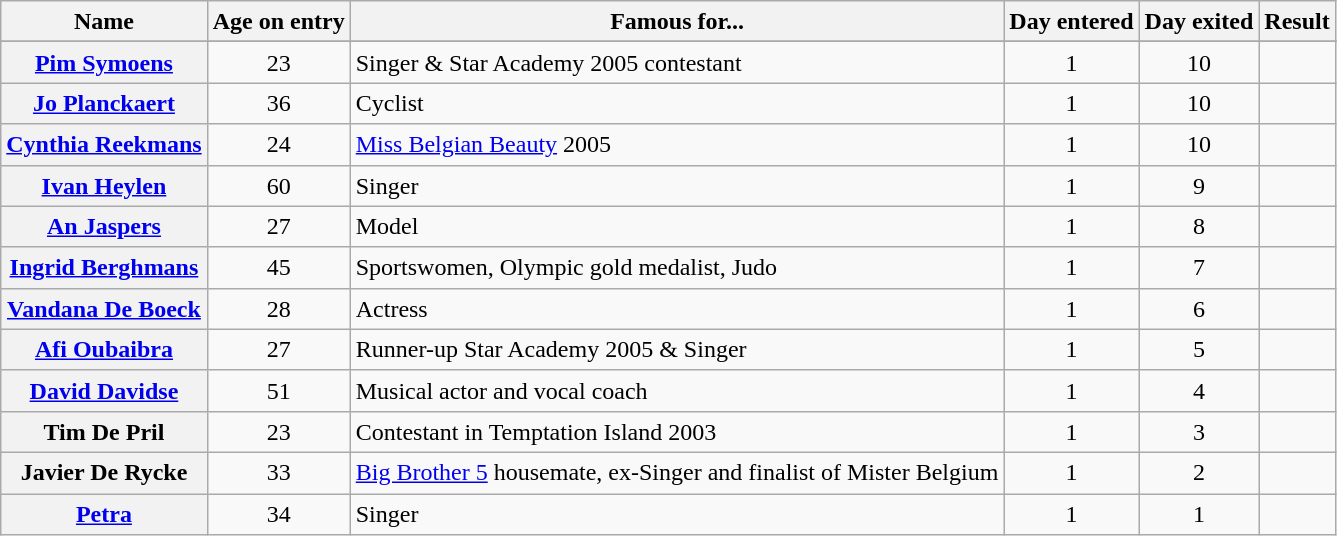<table class="wikitable sortable" style="text-align:left; line-height:20px; width:auto;">
<tr>
<th scope="col">Name</th>
<th scope="col">Age on entry</th>
<th scope="col">Famous for...</th>
<th scope="col">Day entered</th>
<th scope="col">Day exited</th>
<th scope="col">Result</th>
</tr>
<tr>
</tr>
<tr>
<th scope="row"><a href='#'>Pim Symoens</a></th>
<td align="center">23</td>
<td>Singer & Star Academy 2005 contestant</td>
<td align="center">1</td>
<td align="center">10</td>
<td></td>
</tr>
<tr>
<th scope="row"><a href='#'>Jo Planckaert</a></th>
<td align="center">36</td>
<td>Cyclist</td>
<td align="center">1</td>
<td align="center">10</td>
<td></td>
</tr>
<tr>
<th scope="row"><a href='#'>Cynthia Reekmans</a></th>
<td align="center">24</td>
<td><a href='#'>Miss Belgian Beauty</a> 2005</td>
<td align="center">1</td>
<td align="center">10</td>
<td></td>
</tr>
<tr>
<th scope="row"><a href='#'>Ivan Heylen</a></th>
<td align="center">60</td>
<td>Singer</td>
<td align="center">1</td>
<td align="center">9</td>
<td></td>
</tr>
<tr>
<th scope="row"><a href='#'>An Jaspers</a></th>
<td align="center">27</td>
<td>Model</td>
<td align="center">1</td>
<td align="center">8</td>
<td></td>
</tr>
<tr>
<th scope="row"><a href='#'>Ingrid Berghmans</a></th>
<td align="center">45</td>
<td>Sportswomen, Olympic gold medalist, Judo</td>
<td align="center">1</td>
<td align="center">7</td>
<td></td>
</tr>
<tr>
<th scope="row"><a href='#'>Vandana De Boeck</a></th>
<td align="center">28</td>
<td>Actress</td>
<td align="center">1</td>
<td align="center">6</td>
<td></td>
</tr>
<tr>
<th scope="row"><a href='#'>Afi Oubaibra</a></th>
<td align="center">27</td>
<td>Runner-up Star Academy 2005 & Singer</td>
<td align="center">1</td>
<td align="center">5</td>
<td></td>
</tr>
<tr>
<th scope="row"><a href='#'>David Davidse</a></th>
<td align="center">51</td>
<td>Musical actor and vocal coach</td>
<td align="center">1</td>
<td align="center">4</td>
<td></td>
</tr>
<tr>
<th scope="row">Tim De Pril</th>
<td align="center">23</td>
<td>Contestant in Temptation Island 2003</td>
<td align="center">1</td>
<td align="center">3</td>
<td></td>
</tr>
<tr>
<th scope="row">Javier De Rycke</th>
<td align="center">33</td>
<td><a href='#'>Big Brother 5</a> housemate, ex-Singer and finalist of Mister Belgium</td>
<td align="center">1</td>
<td align="center">2</td>
<td></td>
</tr>
<tr>
<th scope="row"><a href='#'>Petra</a></th>
<td align="center">34</td>
<td>Singer</td>
<td align="center">1</td>
<td align="center">1</td>
<td></td>
</tr>
</table>
